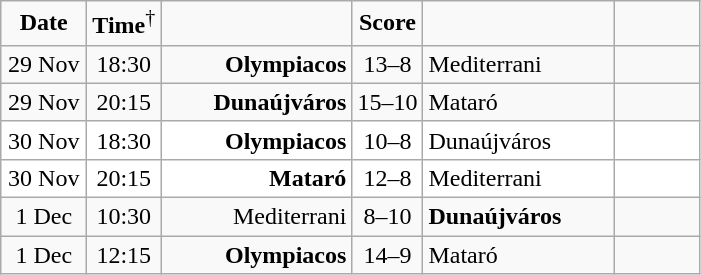<table class=wikitable style="text-align:center;">
<tr>
<td width=50px><strong>Date</strong></td>
<td width=40px><strong>Time</strong><sup>†</sup></td>
<td width=120px></td>
<td width=40px><strong>Score</strong></td>
<td width=120px></td>
<td width=50px></td>
</tr>
<tr>
<td>29 Nov</td>
<td>18:30</td>
<td style="text-align:right"><strong>Olympiacos</strong></td>
<td>13–8</td>
<td style="text-align:left">Mediterrani</td>
<td></td>
</tr>
<tr>
<td>29 Nov</td>
<td>20:15</td>
<td style="text-align:right"><strong>Dunaújváros</strong></td>
<td>15–10</td>
<td style="text-align:left">Mataró</td>
<td></td>
</tr>
<tr bgcolor=white>
<td>30 Nov</td>
<td>18:30</td>
<td style="text-align:right"><strong>Olympiacos</strong></td>
<td>10–8</td>
<td style="text-align:left">Dunaújváros</td>
<td></td>
</tr>
<tr bgcolor=white>
<td>30 Nov</td>
<td>20:15</td>
<td style="text-align:right"><strong>Mataró</strong></td>
<td>12–8</td>
<td style="text-align:left">Mediterrani</td>
<td></td>
</tr>
<tr>
<td>1 Dec</td>
<td>10:30</td>
<td style="text-align:right">Mediterrani</td>
<td>8–10</td>
<td style="text-align:left"><strong>Dunaújváros</strong></td>
<td></td>
</tr>
<tr>
<td>1 Dec</td>
<td>12:15</td>
<td style="text-align:right"><strong>Olympiacos</strong></td>
<td>14–9</td>
<td style="text-align:left">Mataró</td>
<td></td>
</tr>
</table>
